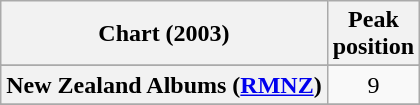<table class="wikitable sortable plainrowheaders" style="text-align:center">
<tr>
<th scope="col">Chart (2003)</th>
<th scope="col">Peak<br> position</th>
</tr>
<tr>
</tr>
<tr>
<th scope="row">New Zealand Albums (<a href='#'>RMNZ</a>)</th>
<td>9</td>
</tr>
<tr>
</tr>
</table>
